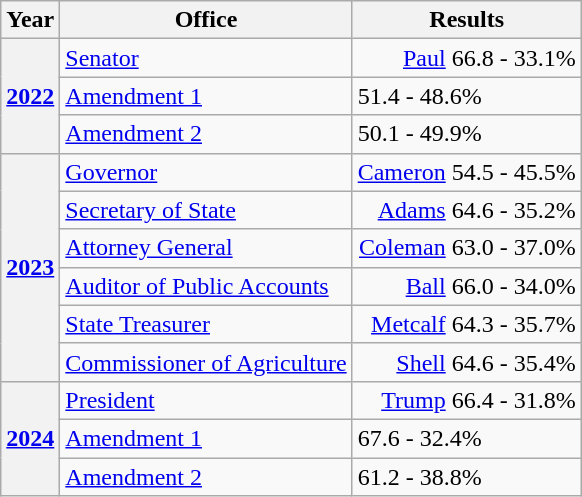<table class=wikitable>
<tr>
<th>Year</th>
<th>Office</th>
<th>Results</th>
</tr>
<tr>
<th rowspan=3><a href='#'>2022</a></th>
<td><a href='#'>Senator</a></td>
<td align="right" ><a href='#'>Paul</a> 66.8 - 33.1%</td>
</tr>
<tr>
<td><a href='#'>Amendment 1</a></td>
<td> 51.4 - 48.6%</td>
</tr>
<tr>
<td><a href='#'>Amendment 2</a></td>
<td> 50.1 - 49.9%</td>
</tr>
<tr>
<th rowspan=6><a href='#'>2023</a></th>
<td><a href='#'>Governor</a></td>
<td align="right" ><a href='#'>Cameron</a> 54.5 - 45.5%</td>
</tr>
<tr>
<td><a href='#'>Secretary of State</a></td>
<td align="right" ><a href='#'>Adams</a> 64.6 - 35.2%</td>
</tr>
<tr>
<td><a href='#'>Attorney General</a></td>
<td align="right" ><a href='#'>Coleman</a> 63.0 - 37.0%</td>
</tr>
<tr>
<td><a href='#'>Auditor of Public Accounts</a></td>
<td align="right" ><a href='#'>Ball</a> 66.0 - 34.0%</td>
</tr>
<tr>
<td><a href='#'>State Treasurer</a></td>
<td align="right" ><a href='#'>Metcalf</a> 64.3 - 35.7%</td>
</tr>
<tr>
<td><a href='#'>Commissioner of Agriculture</a></td>
<td align="right" ><a href='#'>Shell</a> 64.6 - 35.4%</td>
</tr>
<tr>
<th rowspan=3><a href='#'>2024</a></th>
<td><a href='#'>President</a></td>
<td align="right" ><a href='#'>Trump</a> 66.4 - 31.8%</td>
</tr>
<tr>
<td><a href='#'>Amendment 1</a></td>
<td> 67.6 - 32.4%</td>
</tr>
<tr>
<td><a href='#'>Amendment 2</a></td>
<td> 61.2 - 38.8%</td>
</tr>
</table>
